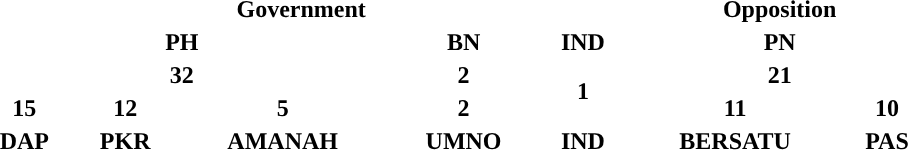<table style="width:40em;">
<tr style="text-align:center;">
<td colspan="5" style="color:"><strong>Government</strong></td>
<td colspan="2" style="color:"><strong>Opposition</strong></td>
</tr>
<tr style="text-align:center;">
<td colspan="3" style="color:"><strong>PH</strong></td>
<td colspan="1" style="color:"><strong>BN</strong></td>
<td colspan="1" style="color:"><strong>IND</strong></td>
<td colspan="2" style="color:"><strong>PN</strong></td>
</tr>
<tr style="text-align:center;">
<td colspan="3" style="background:"><strong>32</strong></td>
<td colspan="1" style="background:"><strong>2</strong></td>
<td rowspan="2" align="center" style="background:"><strong>1</strong></td>
<td colspan="2" style="background:"><strong>21</strong></td>
</tr>
<tr style="text-align:center;">
<td style="background:"><strong>15</strong></td>
<td style="background:"><strong>12</strong></td>
<td style="background:"><strong>5</strong></td>
<td style="background:"><strong>2</strong></td>
<td style="background:"><strong>11</strong></td>
<td style="background:"><strong>10</strong></td>
</tr>
<tr style="text-align:center;">
<td style="color:"><strong>DAP</strong></td>
<td style="color:"><strong>PKR</strong></td>
<td style="color:"><strong>AMANAH</strong></td>
<td style="color:"><strong>UMNO</strong></td>
<td style="color:"><strong>IND</strong></td>
<td style="color:"><strong>BERSATU</strong></td>
<td style="color:"><strong>PAS</strong></td>
</tr>
</table>
